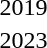<table>
<tr style="vertical-align:top;">
<td>2019<br></td>
<td></td>
<td></td>
<td></td>
</tr>
<tr style="vertical-align:top;">
<td>2023<br></td>
<td></td>
<td></td>
<td></td>
</tr>
</table>
